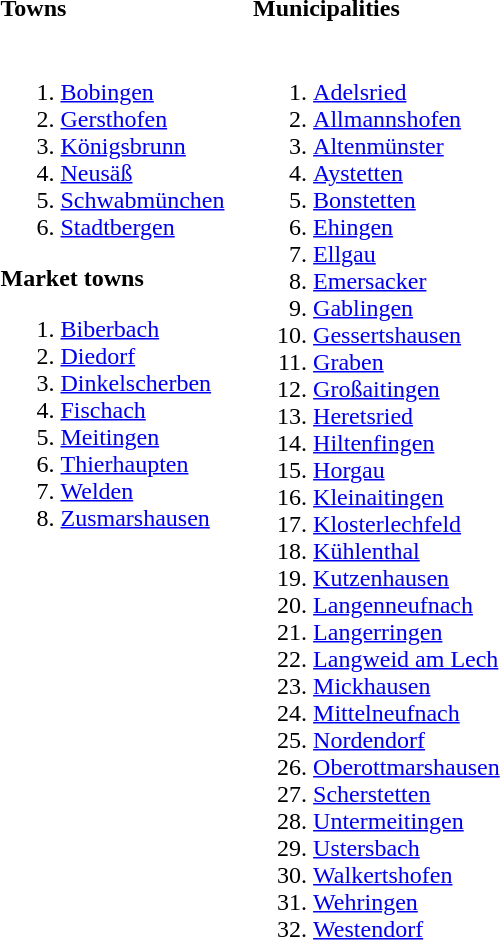<table>
<tr>
<th align=left width=50%>Towns</th>
<th align=left width=50%>Municipalities</th>
</tr>
<tr valign=top>
<td><br><ol><li><a href='#'>Bobingen</a></li><li><a href='#'>Gersthofen</a></li><li><a href='#'>Königsbrunn</a></li><li><a href='#'>Neusäß</a></li><li><a href='#'>Schwabmünchen</a></li><li><a href='#'>Stadtbergen</a></li></ol><strong>Market towns</strong><ol><li><a href='#'>Biberbach</a></li><li><a href='#'>Diedorf</a></li><li><a href='#'>Dinkelscherben</a></li><li><a href='#'>Fischach</a></li><li><a href='#'>Meitingen</a></li><li><a href='#'>Thierhaupten</a></li><li><a href='#'>Welden</a></li><li><a href='#'>Zusmarshausen</a></li></ol></td>
<td><br><ol><li><a href='#'>Adelsried</a></li><li><a href='#'>Allmannshofen</a></li><li><a href='#'>Altenmünster</a></li><li><a href='#'>Aystetten</a></li><li><a href='#'>Bonstetten</a></li><li><a href='#'>Ehingen</a></li><li><a href='#'>Ellgau</a></li><li><a href='#'>Emersacker</a></li><li><a href='#'>Gablingen</a></li><li><a href='#'>Gessertshausen</a></li><li><a href='#'>Graben</a></li><li><a href='#'>Großaitingen</a></li><li><a href='#'>Heretsried</a></li><li><a href='#'>Hiltenfingen</a></li><li><a href='#'>Horgau</a></li><li><a href='#'>Kleinaitingen</a></li><li><a href='#'>Klosterlechfeld</a></li><li><a href='#'>Kühlenthal</a></li><li><a href='#'>Kutzenhausen</a></li><li><a href='#'>Langenneufnach</a></li><li><a href='#'>Langerringen</a></li><li><a href='#'>Langweid am Lech</a></li><li><a href='#'>Mickhausen</a></li><li><a href='#'>Mittelneufnach</a></li><li><a href='#'>Nordendorf</a></li><li><a href='#'>Oberottmarshausen</a></li><li><a href='#'>Scherstetten</a></li><li><a href='#'>Untermeitingen</a></li><li><a href='#'>Ustersbach</a></li><li><a href='#'>Walkertshofen</a></li><li><a href='#'>Wehringen</a></li><li><a href='#'>Westendorf</a></li></ol></td>
</tr>
</table>
